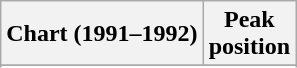<table class="wikitable sortable plainrowheaders" style="text-align:center">
<tr>
<th>Chart (1991–1992)</th>
<th>Peak<br>position</th>
</tr>
<tr>
</tr>
<tr>
</tr>
<tr>
</tr>
<tr>
</tr>
</table>
